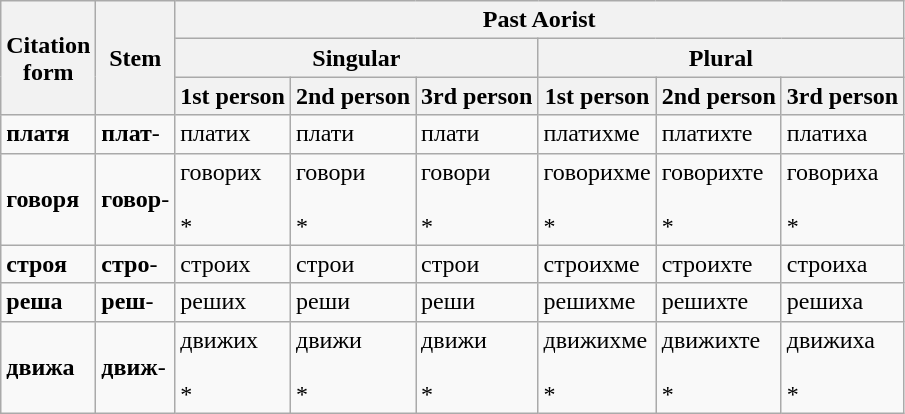<table class="wikitable">
<tr>
<th rowspan="3">Citation<br>form</th>
<th rowspan="3">Stem</th>
<th colspan="6">Past Aorist</th>
</tr>
<tr>
<th colspan="3">Singular</th>
<th colspan="3">Plural</th>
</tr>
<tr>
<th><strong>1st person</strong></th>
<th><strong>2nd person</strong></th>
<th><strong>3rd person</strong></th>
<th><strong>1st person</strong></th>
<th><strong>2nd person</strong></th>
<th><strong>3rd person</strong></th>
</tr>
<tr>
<td><strong>платя</strong> <br></td>
<td><strong>плат</strong>- <br></td>
<td>плат<span>и</span><span>х</span> <br></td>
<td>плат<span>и</span> <br></td>
<td>плат<span>и</span> <br></td>
<td>плат<span>и</span><span>хме</span> <br></td>
<td>плат<span>и</span><span>хте</span> <br></td>
<td>плат<span>и</span><span>ха</span> <br></td>
</tr>
<tr>
<td><strong>говоря</strong> <br></td>
<td><strong>говор</strong>- <br></td>
<td>говор<span>и</span><span>х</span> <br> <br>*</td>
<td>говор<span>и</span> <br> <br>*</td>
<td>говор<span>и</span> <br> <br>*</td>
<td>говор<span>и</span><span>хме</span> <br> <br>*</td>
<td>говор<span>и</span><span>хте</span> <br> <br>*</td>
<td>говор<span>и</span><span>ха</span> <br> <br>*</td>
</tr>
<tr>
<td><strong>строя</strong> <br></td>
<td><strong>стро</strong>- <br></td>
<td>стро<span>и</span><span>х</span> <br></td>
<td>стро<span>и</span> <br></td>
<td>стро<span>и</span> <br></td>
<td>стро<span>и</span><span>хме</span> <br></td>
<td>стро<span>и</span><span>хте</span> <br></td>
<td>стро<span>и</span><span>ха</span> <br></td>
</tr>
<tr>
<td><strong>реша</strong> <br></td>
<td><strong>реш</strong>- <br></td>
<td>реш<span>и</span><span>х</span> <br></td>
<td>реш<span>и</span> <br></td>
<td>реш<span>и</span> <br></td>
<td>реш<span>и</span><span>хме</span> <br></td>
<td>реш<span>и</span><span>хте</span> <br></td>
<td>реш<span>и</span><span>ха</span> <br></td>
</tr>
<tr>
<td><strong>движа</strong> <br></td>
<td><strong>движ</strong>- <br></td>
<td>движ<span>и</span><span>х</span> <br> <br>*</td>
<td>движ<span>и</span> <br> <br>*</td>
<td>движ<span>и</span> <br> <br>*</td>
<td>движ<span>и</span><span>хме</span> <br> <br>*</td>
<td>движ<span>и</span><span>хте</span> <br> <br>*</td>
<td>движ<span>и</span><span>ха</span> <br> <br>*</td>
</tr>
</table>
